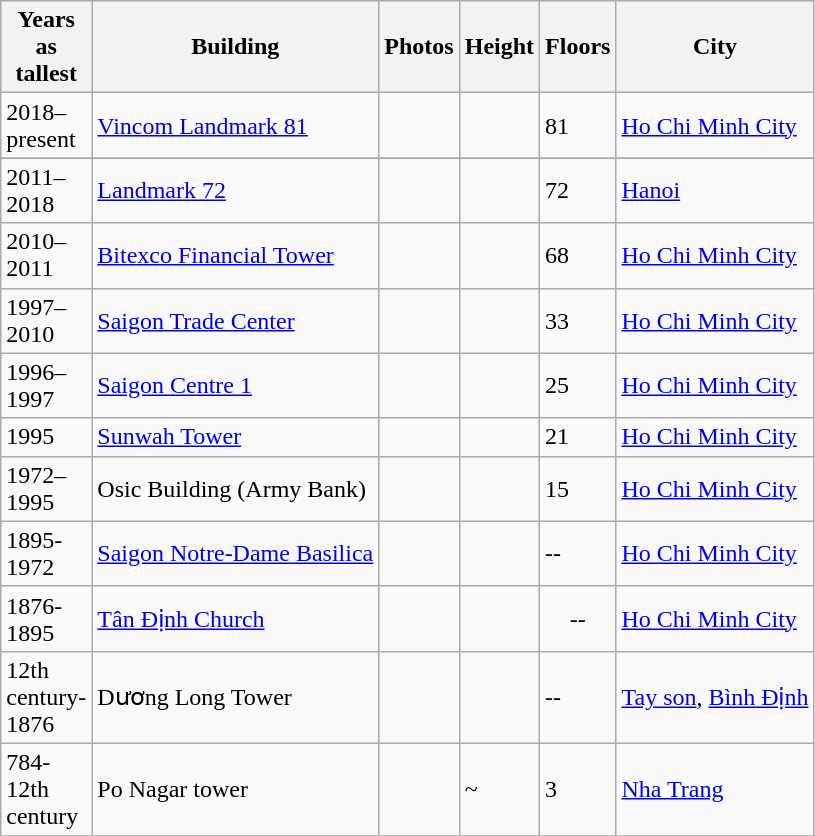<table class="wikitable sortable" style="font-size: 100%; text-align:left" color:white>
<tr>
<th style="color:black;background-color:#ccccc;width:10px;">Years as<br> tallest</th>
<th style="color:black;background-color:#ccccc;">Building</th>
<th class="unsortable">Photos</th>
<th style="color:black;background-color:#ccccc;">Height</th>
<th style="color:black;background-color:#ccccc;">Floors</th>
<th style="color:black;background-color:#ccccc;">City</th>
</tr>
<tr>
<td>2018–present</td>
<td><a href='#'>Vincom Landmark 81</a></td>
<td></td>
<td></td>
<td>81</td>
<td><a href='#'>Ho Chi Minh City</a></td>
</tr>
<tr>
</tr>
<tr>
<td>2011–2018</td>
<td><a href='#'>Landmark 72</a></td>
<td></td>
<td></td>
<td>72</td>
<td><a href='#'>Hanoi</a></td>
</tr>
<tr>
<td>2010–2011</td>
<td><a href='#'>Bitexco Financial Tower</a></td>
<td></td>
<td></td>
<td>68</td>
<td><a href='#'>Ho Chi Minh City</a></td>
</tr>
<tr>
<td>1997–2010</td>
<td><a href='#'>Saigon Trade Center</a></td>
<td></td>
<td></td>
<td>33</td>
<td><a href='#'>Ho Chi Minh City</a></td>
</tr>
<tr>
<td>1996–1997</td>
<td><a href='#'>Saigon Centre 1</a></td>
<td></td>
<td></td>
<td>25</td>
<td><a href='#'>Ho Chi Minh City</a></td>
</tr>
<tr>
<td>1995</td>
<td><a href='#'>Sunwah Tower</a></td>
<td></td>
<td></td>
<td>21</td>
<td><a href='#'>Ho Chi Minh City</a></td>
</tr>
<tr>
<td>1972–1995</td>
<td>Osic Building (Army Bank)</td>
<td></td>
<td></td>
<td>15</td>
<td><a href='#'>Ho Chi Minh City</a></td>
</tr>
<tr>
<td>1895-1972</td>
<td><a href='#'>Saigon Notre-Dame Basilica</a></td>
<td></td>
<td></td>
<td>--</td>
<td><a href='#'>Ho Chi Minh City</a></td>
</tr>
<tr>
<td>1876-1895</td>
<td><a href='#'>Tân Định Church</a></td>
<td></td>
<td></td>
<td align="center">--</td>
<td><a href='#'>Ho Chi Minh City</a></td>
</tr>
<tr>
<td>12th century-1876</td>
<td>Dương Long Tower</td>
<td></td>
<td></td>
<td>--</td>
<td><a href='#'>Tay son</a>, <a href='#'>Bình Định</a></td>
</tr>
<tr>
<td>784-12th century</td>
<td>Po Nagar tower</td>
<td></td>
<td>~</td>
<td>3</td>
<td><a href='#'>Nha Trang</a></td>
</tr>
<tr>
</tr>
</table>
